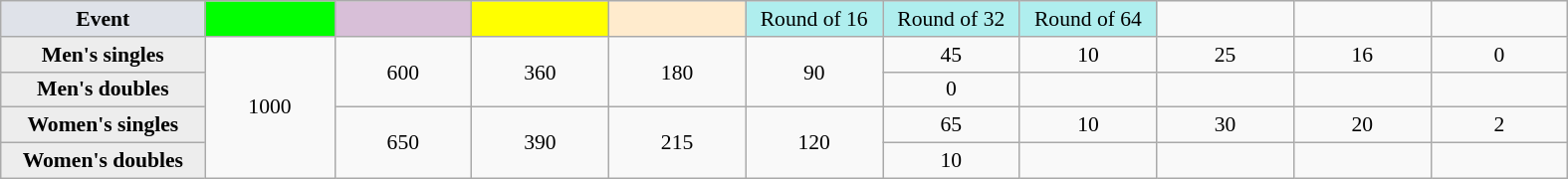<table class=wikitable style=font-size:90%;text-align:center>
<tr>
<td style="width:130px; background:#dfe2e9;"><strong>Event</strong></td>
<td style="width:80px; background:lime;"></td>
<td style="width:85px; background:thistle;"></td>
<td style="width:85px; background:#ff0;"></td>
<td style="width:85px; background:#ffebcd;"></td>
<td style="width:85px; background:#afeeee;">Round of 16</td>
<td style="width:85px; background:#afeeee;">Round of 32</td>
<td style="width:85px; background:#afeeee;">Round of 64</td>
<td width=85></td>
<td width=85></td>
<td width=85></td>
</tr>
<tr>
<th style="background:#ededed;">Men's singles</th>
<td rowspan=4>1000</td>
<td rowspan=2>600</td>
<td rowspan=2>360</td>
<td rowspan=2>180</td>
<td rowspan=2>90</td>
<td>45</td>
<td>10</td>
<td>25</td>
<td>16</td>
<td>0</td>
</tr>
<tr>
<th style="background:#ededed;">Men's doubles</th>
<td>0</td>
<td></td>
<td></td>
<td></td>
<td></td>
</tr>
<tr>
<th style="background:#ededed;">Women's singles</th>
<td rowspan=2>650</td>
<td rowspan=2>390</td>
<td rowspan=2>215</td>
<td rowspan=2>120</td>
<td>65</td>
<td>10</td>
<td>30</td>
<td>20</td>
<td>2</td>
</tr>
<tr>
<th style="background:#ededed;">Women's doubles</th>
<td>10</td>
<td></td>
<td></td>
<td></td>
<td></td>
</tr>
</table>
